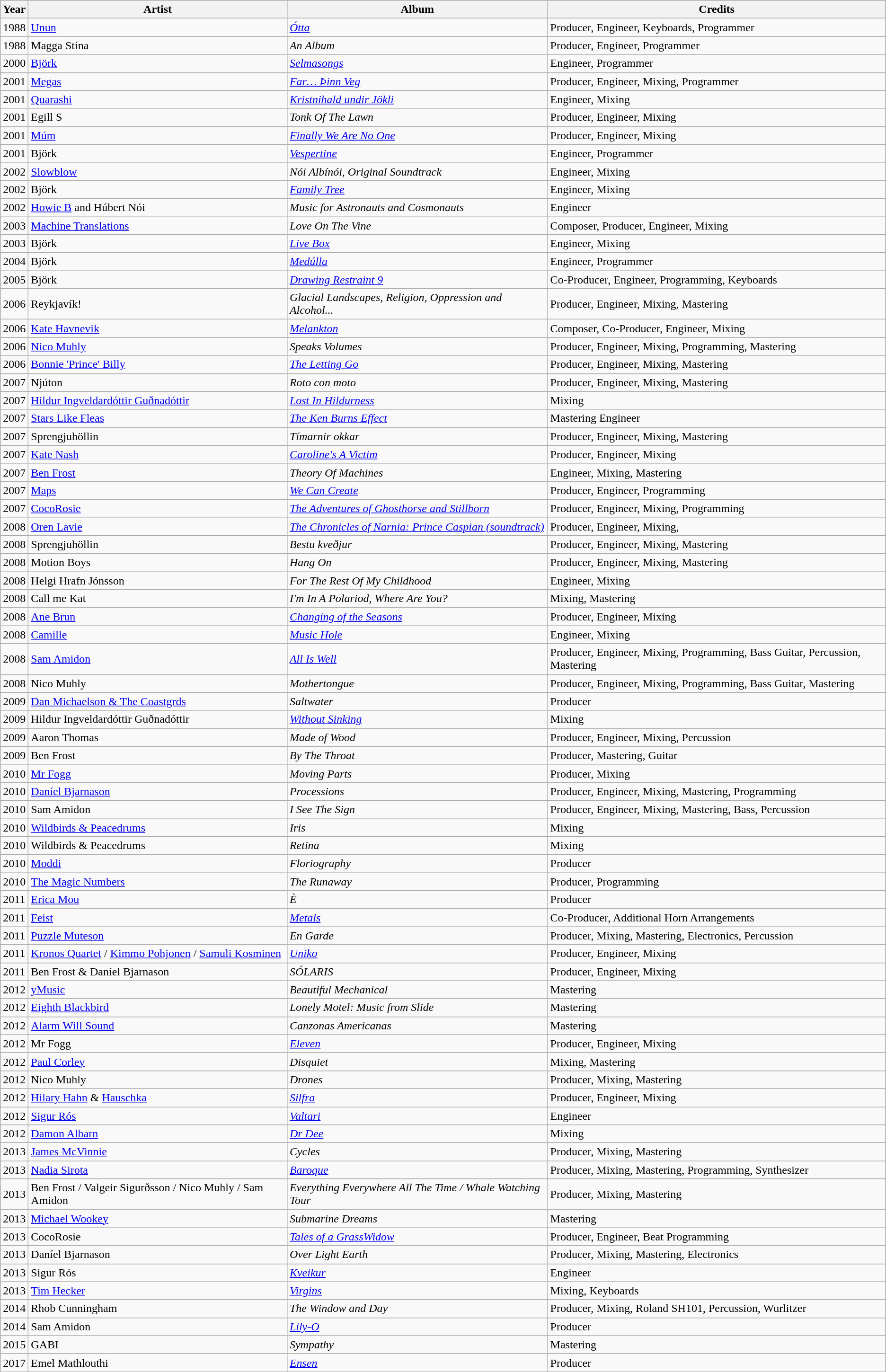<table class="wikitable">
<tr>
<th>Year</th>
<th>Artist</th>
<th>Album</th>
<th>Credits</th>
</tr>
<tr ---->
<td>1988</td>
<td><a href='#'>Unun</a></td>
<td><em><a href='#'>Ótta</a></em></td>
<td>Producer, Engineer, Keyboards, Programmer</td>
</tr>
<tr ---->
<td>1988</td>
<td>Magga Stína</td>
<td><em>An Album</em></td>
<td>Producer, Engineer, Programmer</td>
</tr>
<tr ---->
<td>2000</td>
<td><a href='#'>Björk</a></td>
<td><em><a href='#'>Selmasongs</a></em></td>
<td>Engineer, Programmer</td>
</tr>
<tr ---->
<td>2001</td>
<td><a href='#'>Megas</a></td>
<td><em><a href='#'>Far… Þinn Veg</a></em></td>
<td>Producer, Engineer, Mixing, Programmer</td>
</tr>
<tr ---->
<td>2001</td>
<td><a href='#'>Quarashi</a></td>
<td><em><a href='#'>Kristnihald undir Jökli</a></em></td>
<td>Engineer, Mixing</td>
</tr>
<tr ---->
<td>2001</td>
<td>Egill S</td>
<td><em>Tonk Of The Lawn</em></td>
<td>Producer, Engineer, Mixing</td>
</tr>
<tr ---->
<td>2001</td>
<td><a href='#'>Múm</a></td>
<td><em><a href='#'>Finally We Are No One</a></em></td>
<td>Producer, Engineer, Mixing</td>
</tr>
<tr ---->
<td>2001</td>
<td>Björk</td>
<td><em><a href='#'>Vespertine</a></em></td>
<td>Engineer, Programmer</td>
</tr>
<tr ---->
<td>2002</td>
<td><a href='#'>Slowblow</a></td>
<td><em>Nói Albínói, Original Soundtrack</em></td>
<td>Engineer, Mixing</td>
</tr>
<tr ---->
<td>2002</td>
<td>Björk</td>
<td><em><a href='#'>Family Tree</a></em></td>
<td>Engineer, Mixing</td>
</tr>
<tr ---->
<td>2002</td>
<td><a href='#'>Howie B</a> and Húbert Nói</td>
<td><em>Music for Astronauts and Cosmonauts</em></td>
<td>Engineer</td>
</tr>
<tr ---->
<td>2003</td>
<td><a href='#'>Machine Translations</a></td>
<td><em>Love On The Vine</em></td>
<td>Composer, Producer, Engineer, Mixing</td>
</tr>
<tr ---->
<td>2003</td>
<td>Björk</td>
<td><em><a href='#'>Live Box</a></em></td>
<td>Engineer, Mixing</td>
</tr>
<tr ---->
<td>2004</td>
<td>Björk</td>
<td><em><a href='#'>Medúlla</a></em></td>
<td>Engineer, Programmer</td>
</tr>
<tr ---->
<td>2005</td>
<td>Björk</td>
<td><em><a href='#'>Drawing Restraint 9</a></em></td>
<td>Co-Producer, Engineer, Programming, Keyboards</td>
</tr>
<tr ---->
<td>2006</td>
<td>Reykjavík!</td>
<td><em>Glacial Landscapes, Religion, Oppression and Alcohol...</em></td>
<td>Producer, Engineer, Mixing, Mastering</td>
</tr>
<tr ---->
<td>2006</td>
<td><a href='#'>Kate Havnevik</a></td>
<td><em><a href='#'>Melankton</a></em></td>
<td>Composer, Co-Producer, Engineer, Mixing</td>
</tr>
<tr ---->
<td>2006</td>
<td><a href='#'>Nico Muhly</a></td>
<td><em>Speaks Volumes</em></td>
<td>Producer, Engineer, Mixing, Programming, Mastering</td>
</tr>
<tr ---->
<td>2006</td>
<td><a href='#'>Bonnie 'Prince' Billy</a></td>
<td><em><a href='#'>The Letting Go</a></em></td>
<td>Producer, Engineer, Mixing, Mastering</td>
</tr>
<tr ---->
<td>2007</td>
<td>Njúton</td>
<td><em>Roto con moto</em></td>
<td>Producer, Engineer, Mixing, Mastering</td>
</tr>
<tr ---->
<td>2007</td>
<td><a href='#'>Hildur Ingveldardóttir Guðnadóttir</a></td>
<td><em><a href='#'>Lost In Hildurness</a></em></td>
<td>Mixing</td>
</tr>
<tr ---->
<td>2007</td>
<td><a href='#'>Stars Like Fleas</a></td>
<td><em><a href='#'>The Ken Burns Effect</a></em></td>
<td>Mastering Engineer</td>
</tr>
<tr ---->
<td>2007</td>
<td>Sprengjuhöllin</td>
<td><em>Tímarnir okkar</em></td>
<td>Producer, Engineer, Mixing, Mastering</td>
</tr>
<tr ---->
<td>2007</td>
<td><a href='#'>Kate Nash</a></td>
<td><em><a href='#'>Caroline's A Victim</a></em></td>
<td>Producer, Engineer, Mixing</td>
</tr>
<tr ---->
<td>2007</td>
<td><a href='#'>Ben Frost</a></td>
<td><em>Theory Of Machines</em></td>
<td>Engineer, Mixing, Mastering</td>
</tr>
<tr ---->
<td>2007</td>
<td><a href='#'>Maps</a></td>
<td><em><a href='#'>We Can Create</a></em></td>
<td>Producer, Engineer, Programming</td>
</tr>
<tr ---->
<td>2007</td>
<td><a href='#'>CocoRosie</a></td>
<td><em><a href='#'>The Adventures of Ghosthorse and Stillborn</a></em></td>
<td>Producer, Engineer, Mixing, Programming</td>
</tr>
<tr ---->
<td>2008</td>
<td><a href='#'>Oren Lavie</a></td>
<td><em><a href='#'>The Chronicles of Narnia: Prince Caspian (soundtrack)</a></em></td>
<td>Producer, Engineer, Mixing,</td>
</tr>
<tr ---->
<td>2008</td>
<td>Sprengjuhöllin</td>
<td><em>Bestu kveðjur</em></td>
<td>Producer, Engineer, Mixing, Mastering</td>
</tr>
<tr ---->
<td>2008</td>
<td>Motion Boys</td>
<td><em>Hang On</em></td>
<td>Producer, Engineer, Mixing, Mastering</td>
</tr>
<tr ---->
<td>2008</td>
<td>Helgi Hrafn Jónsson</td>
<td><em>For The Rest Of My Childhood</em></td>
<td>Engineer, Mixing</td>
</tr>
<tr ---->
<td>2008</td>
<td>Call me Kat</td>
<td><em>I'm In A Polariod, Where Are You?</em></td>
<td>Mixing, Mastering</td>
</tr>
<tr ---->
<td>2008</td>
<td><a href='#'>Ane Brun</a></td>
<td><em><a href='#'>Changing of the Seasons</a></em></td>
<td>Producer, Engineer, Mixing</td>
</tr>
<tr ---->
<td>2008</td>
<td><a href='#'>Camille</a></td>
<td><em><a href='#'>Music Hole</a></em></td>
<td>Engineer, Mixing</td>
</tr>
<tr ---->
<td>2008</td>
<td><a href='#'>Sam Amidon</a></td>
<td><em><a href='#'>All Is Well</a></em></td>
<td>Producer, Engineer, Mixing, Programming, Bass Guitar, Percussion, Mastering</td>
</tr>
<tr ---->
<td>2008</td>
<td>Nico Muhly</td>
<td><em>Mothertongue</em></td>
<td>Producer, Engineer, Mixing, Programming, Bass Guitar, Mastering</td>
</tr>
<tr ---->
<td>2009</td>
<td><a href='#'>Dan Michaelson & The Coastgrds</a></td>
<td><em>Saltwater</em></td>
<td>Producer</td>
</tr>
<tr ---->
<td>2009</td>
<td Hildur Guðnadóttir>Hildur Ingveldardóttir Guðnadóttir</td>
<td><em><a href='#'>Without Sinking</a></em></td>
<td>Mixing</td>
</tr>
<tr ---->
<td>2009</td>
<td>Aaron Thomas</td>
<td><em>Made of Wood</em></td>
<td>Producer, Engineer, Mixing, Percussion</td>
</tr>
<tr ---->
<td>2009</td>
<td Ben Frost (musician)>Ben Frost</td>
<td><em>By The Throat</em></td>
<td>Producer, Mastering, Guitar</td>
</tr>
<tr ---->
<td>2010</td>
<td><a href='#'>Mr Fogg</a></td>
<td><em>Moving Parts</em></td>
<td>Producer, Mixing</td>
</tr>
<tr ---->
<td>2010</td>
<td><a href='#'>Daníel Bjarnason</a></td>
<td><em>Processions</em></td>
<td>Producer, Engineer, Mixing, Mastering, Programming</td>
</tr>
<tr ---->
<td>2010</td>
<td>Sam Amidon</td>
<td><em>I See The Sign</em></td>
<td>Producer, Engineer, Mixing, Mastering, Bass, Percussion</td>
</tr>
<tr ---->
<td>2010</td>
<td><a href='#'>Wildbirds & Peacedrums</a></td>
<td><em>Iris</em></td>
<td>Mixing</td>
</tr>
<tr ---->
<td>2010</td>
<td>Wildbirds & Peacedrums</td>
<td><em>Retina</em></td>
<td>Mixing</td>
</tr>
<tr ---->
<td>2010</td>
<td><a href='#'>Moddi</a></td>
<td><em>Floriography</em></td>
<td>Producer</td>
</tr>
<tr ---->
<td>2010</td>
<td><a href='#'>The Magic Numbers</a></td>
<td><em>The Runaway</em></td>
<td>Producer, Programming</td>
</tr>
<tr ---->
<td>2011</td>
<td><a href='#'>Erica Mou</a></td>
<td><em>È</em></td>
<td>Producer</td>
</tr>
<tr ---->
<td>2011</td>
<td><a href='#'>Feist</a></td>
<td><em><a href='#'>Metals</a></em></td>
<td>Co-Producer, Additional Horn Arrangements</td>
</tr>
<tr ---->
<td>2011</td>
<td><a href='#'>Puzzle Muteson</a></td>
<td><em>En Garde</em></td>
<td>Producer, Mixing, Mastering, Electronics, Percussion</td>
</tr>
<tr ---->
<td>2011</td>
<td><a href='#'>Kronos Quartet</a> / <a href='#'>Kimmo Pohjonen</a> / <a href='#'>Samuli Kosminen</a></td>
<td><em><a href='#'>Uniko</a></em></td>
<td>Producer, Engineer, Mixing</td>
</tr>
<tr ---->
<td>2011</td>
<td Ben Frost (musician)>Ben Frost & Daníel Bjarnason</td>
<td><em>SÓLARIS</em></td>
<td>Producer, Engineer, Mixing</td>
</tr>
<tr ---->
<td>2012</td>
<td><a href='#'>yMusic</a></td>
<td><em>Beautiful Mechanical</em></td>
<td>Mastering</td>
</tr>
<tr ---->
<td>2012</td>
<td><a href='#'>Eighth Blackbird</a></td>
<td><em>Lonely Motel: Music from Slide</em></td>
<td>Mastering</td>
</tr>
<tr ---->
<td>2012</td>
<td><a href='#'>Alarm Will Sound</a></td>
<td><em>Canzonas Americanas</em></td>
<td>Mastering</td>
</tr>
<tr ---->
<td>2012</td>
<td>Mr Fogg</td>
<td><em><a href='#'>Eleven</a></em></td>
<td>Producer, Engineer, Mixing</td>
</tr>
<tr ---->
<td>2012</td>
<td><a href='#'>Paul Corley</a></td>
<td><em>Disquiet</em></td>
<td>Mixing, Mastering</td>
</tr>
<tr ---->
<td>2012</td>
<td>Nico Muhly</td>
<td><em>Drones</em></td>
<td>Producer, Mixing, Mastering</td>
</tr>
<tr ---->
<td>2012</td>
<td><a href='#'>Hilary Hahn</a> & <a href='#'>Hauschka</a></td>
<td><em><a href='#'>Silfra</a></em></td>
<td>Producer, Engineer, Mixing</td>
</tr>
<tr ---->
<td>2012</td>
<td><a href='#'>Sigur Rós</a></td>
<td><em><a href='#'>Valtari</a></em></td>
<td>Engineer</td>
</tr>
<tr ---->
<td>2012</td>
<td><a href='#'>Damon Albarn</a></td>
<td><em><a href='#'>Dr Dee</a></em></td>
<td>Mixing</td>
</tr>
<tr ---->
<td>2013</td>
<td><a href='#'>James McVinnie</a></td>
<td><em>Cycles</em></td>
<td>Producer, Mixing, Mastering</td>
</tr>
<tr ---->
<td>2013</td>
<td><a href='#'>Nadia Sirota</a></td>
<td><em><a href='#'>Baroque</a></em></td>
<td>Producer, Mixing, Mastering, Programming, Synthesizer</td>
</tr>
<tr ---->
<td>2013</td>
<td Ben Frost (musician)>Ben Frost / Valgeir Sigurðsson / Nico Muhly / Sam Amidon</td>
<td><em>Everything Everywhere All The Time / Whale Watching Tour</em></td>
<td>Producer, Mixing, Mastering</td>
</tr>
<tr ---->
<td>2013</td>
<td><a href='#'>Michael Wookey</a></td>
<td><em>Submarine Dreams</em></td>
<td>Mastering</td>
</tr>
<tr ---->
<td>2013</td>
<td>CocoRosie</td>
<td><em><a href='#'>Tales of a GrassWidow</a></em></td>
<td>Producer, Engineer, Beat Programming</td>
</tr>
<tr ---->
<td>2013</td>
<td>Daníel Bjarnason</td>
<td><em>Over Light Earth</em></td>
<td>Producer, Mixing, Mastering, Electronics</td>
</tr>
<tr ---->
<td>2013</td>
<td>Sigur Rós</td>
<td><em><a href='#'>Kveikur</a></em></td>
<td>Engineer</td>
</tr>
<tr ---->
<td>2013</td>
<td><a href='#'>Tim Hecker</a></td>
<td><em><a href='#'>Virgins</a></em></td>
<td>Mixing, Keyboards</td>
</tr>
<tr ---->
<td>2014</td>
<td>Rhob Cunningham</td>
<td><em>The Window and Day</em></td>
<td>Producer, Mixing, Roland SH101, Percussion, Wurlitzer</td>
</tr>
<tr ---->
<td>2014</td>
<td>Sam Amidon</td>
<td><em><a href='#'>Lily-O</a></em></td>
<td>Producer</td>
</tr>
<tr ---->
<td>2015</td>
<td>GABI</td>
<td><em>Sympathy</em></td>
<td>Mastering</td>
</tr>
<tr ---->
<td>2017</td>
<td>Emel Mathlouthi</td>
<td><em><a href='#'>Ensen</a></em></td>
<td>Producer</td>
</tr>
</table>
